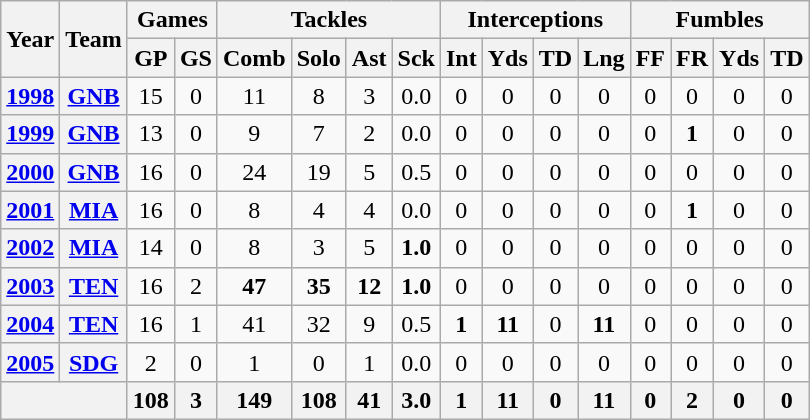<table class="wikitable" style="text-align:center">
<tr>
<th rowspan="2">Year</th>
<th rowspan="2">Team</th>
<th colspan="2">Games</th>
<th colspan="4">Tackles</th>
<th colspan="4">Interceptions</th>
<th colspan="4">Fumbles</th>
</tr>
<tr>
<th>GP</th>
<th>GS</th>
<th>Comb</th>
<th>Solo</th>
<th>Ast</th>
<th>Sck</th>
<th>Int</th>
<th>Yds</th>
<th>TD</th>
<th>Lng</th>
<th>FF</th>
<th>FR</th>
<th>Yds</th>
<th>TD</th>
</tr>
<tr>
<th><a href='#'>1998</a></th>
<th><a href='#'>GNB</a></th>
<td>15</td>
<td>0</td>
<td>11</td>
<td>8</td>
<td>3</td>
<td>0.0</td>
<td>0</td>
<td>0</td>
<td>0</td>
<td>0</td>
<td>0</td>
<td>0</td>
<td>0</td>
<td>0</td>
</tr>
<tr>
<th><a href='#'>1999</a></th>
<th><a href='#'>GNB</a></th>
<td>13</td>
<td>0</td>
<td>9</td>
<td>7</td>
<td>2</td>
<td>0.0</td>
<td>0</td>
<td>0</td>
<td>0</td>
<td>0</td>
<td>0</td>
<td><strong>1</strong></td>
<td>0</td>
<td>0</td>
</tr>
<tr>
<th><a href='#'>2000</a></th>
<th><a href='#'>GNB</a></th>
<td>16</td>
<td>0</td>
<td>24</td>
<td>19</td>
<td>5</td>
<td>0.5</td>
<td>0</td>
<td>0</td>
<td>0</td>
<td>0</td>
<td>0</td>
<td>0</td>
<td>0</td>
<td>0</td>
</tr>
<tr>
<th><a href='#'>2001</a></th>
<th><a href='#'>MIA</a></th>
<td>16</td>
<td>0</td>
<td>8</td>
<td>4</td>
<td>4</td>
<td>0.0</td>
<td>0</td>
<td>0</td>
<td>0</td>
<td>0</td>
<td>0</td>
<td><strong>1</strong></td>
<td>0</td>
<td>0</td>
</tr>
<tr>
<th><a href='#'>2002</a></th>
<th><a href='#'>MIA</a></th>
<td>14</td>
<td>0</td>
<td>8</td>
<td>3</td>
<td>5</td>
<td><strong>1.0</strong></td>
<td>0</td>
<td>0</td>
<td>0</td>
<td>0</td>
<td>0</td>
<td>0</td>
<td>0</td>
<td>0</td>
</tr>
<tr>
<th><a href='#'>2003</a></th>
<th><a href='#'>TEN</a></th>
<td>16</td>
<td>2</td>
<td><strong>47</strong></td>
<td><strong>35</strong></td>
<td><strong>12</strong></td>
<td><strong>1.0</strong></td>
<td>0</td>
<td>0</td>
<td>0</td>
<td>0</td>
<td>0</td>
<td>0</td>
<td>0</td>
<td>0</td>
</tr>
<tr>
<th><a href='#'>2004</a></th>
<th><a href='#'>TEN</a></th>
<td>16</td>
<td>1</td>
<td>41</td>
<td>32</td>
<td>9</td>
<td>0.5</td>
<td><strong>1</strong></td>
<td><strong>11</strong></td>
<td>0</td>
<td><strong>11</strong></td>
<td>0</td>
<td>0</td>
<td>0</td>
<td>0</td>
</tr>
<tr>
<th><a href='#'>2005</a></th>
<th><a href='#'>SDG</a></th>
<td>2</td>
<td>0</td>
<td>1</td>
<td>0</td>
<td>1</td>
<td>0.0</td>
<td>0</td>
<td>0</td>
<td>0</td>
<td>0</td>
<td>0</td>
<td>0</td>
<td>0</td>
<td>0</td>
</tr>
<tr>
<th colspan="2"></th>
<th>108</th>
<th>3</th>
<th>149</th>
<th>108</th>
<th>41</th>
<th>3.0</th>
<th>1</th>
<th>11</th>
<th>0</th>
<th>11</th>
<th>0</th>
<th>2</th>
<th>0</th>
<th>0</th>
</tr>
</table>
